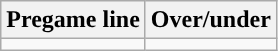<table class="wikitable">
<tr align="center">
<th>Pregame line</th>
<th>Over/under</th>
</tr>
<tr align="center">
<td></td>
<td></td>
</tr>
</table>
